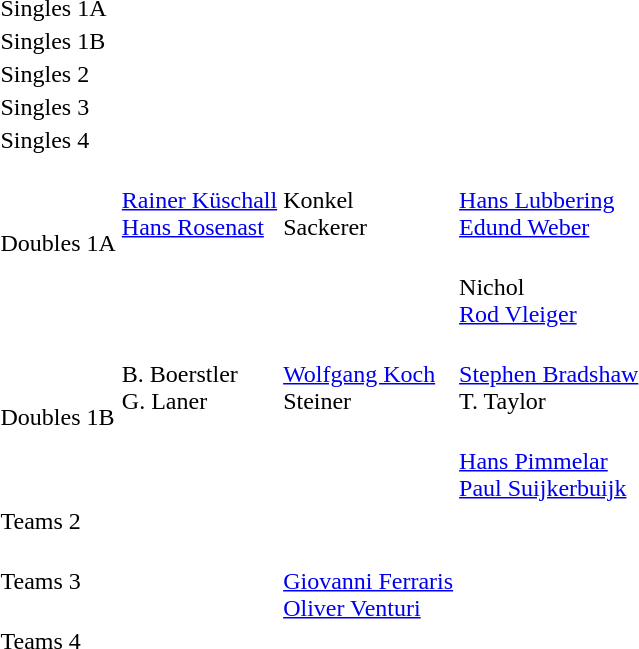<table>
<tr>
<td rowspan="2">Singles 1A<br></td>
<td rowspan="2"></td>
<td rowspan="2"></td>
<td></td>
</tr>
<tr>
<td></td>
</tr>
<tr>
<td rowspan="2">Singles 1B<br></td>
<td rowspan="2"></td>
<td rowspan="2"></td>
<td></td>
</tr>
<tr>
<td></td>
</tr>
<tr>
<td rowspan="2">Singles 2<br></td>
<td rowspan="2"></td>
<td rowspan="2"></td>
<td></td>
</tr>
<tr>
<td></td>
</tr>
<tr>
<td rowspan="2">Singles 3<br></td>
<td rowspan="2"></td>
<td rowspan="2"></td>
<td></td>
</tr>
<tr>
<td></td>
</tr>
<tr>
<td rowspan="2">Singles 4<br></td>
<td rowspan="2"></td>
<td rowspan="2"></td>
<td></td>
</tr>
<tr>
<td></td>
</tr>
<tr>
<td rowspan="2">Doubles 1A<br></td>
<td rowspan="2" valign=top> <br> <a href='#'>Rainer Küschall</a> <br> <a href='#'>Hans Rosenast</a></td>
<td rowspan="2" valign=top> <br> Konkel <br> Sackerer</td>
<td valign=top> <br> <a href='#'>Hans Lubbering</a> <br> <a href='#'>Edund Weber</a></td>
</tr>
<tr>
<td valign=top> <br> Nichol <br> <a href='#'>Rod Vleiger</a></td>
</tr>
<tr>
<td rowspan="2">Doubles 1B<br></td>
<td rowspan="2" valign=top> <br> B. Boerstler <br> G. Laner</td>
<td rowspan="2" valign=top> <br> <a href='#'>Wolfgang Koch</a> <br> Steiner</td>
<td valign=top> <br> <a href='#'>Stephen Bradshaw</a> <br> T. Taylor</td>
</tr>
<tr>
<td valign=top> <br> <a href='#'>Hans Pimmelar</a> <br> <a href='#'>Paul Suijkerbuijk</a></td>
</tr>
<tr>
<td rowspan="2">Teams 2<br></td>
<td rowspan="2"></td>
<td rowspan="2"></td>
<td></td>
</tr>
<tr>
<td></td>
</tr>
<tr>
<td rowspan="2">Teams 3<br></td>
<td rowspan="2" valign=top></td>
<td rowspan="2" valign=top> <br> <a href='#'>Giovanni Ferraris</a> <br> <a href='#'>Oliver Venturi</a></td>
<td valign=top></td>
</tr>
<tr>
<td valign=top></td>
</tr>
<tr>
<td rowspan="2">Teams 4<br></td>
<td rowspan="2"></td>
<td rowspan="2"></td>
<td></td>
</tr>
<tr>
<td></td>
</tr>
</table>
